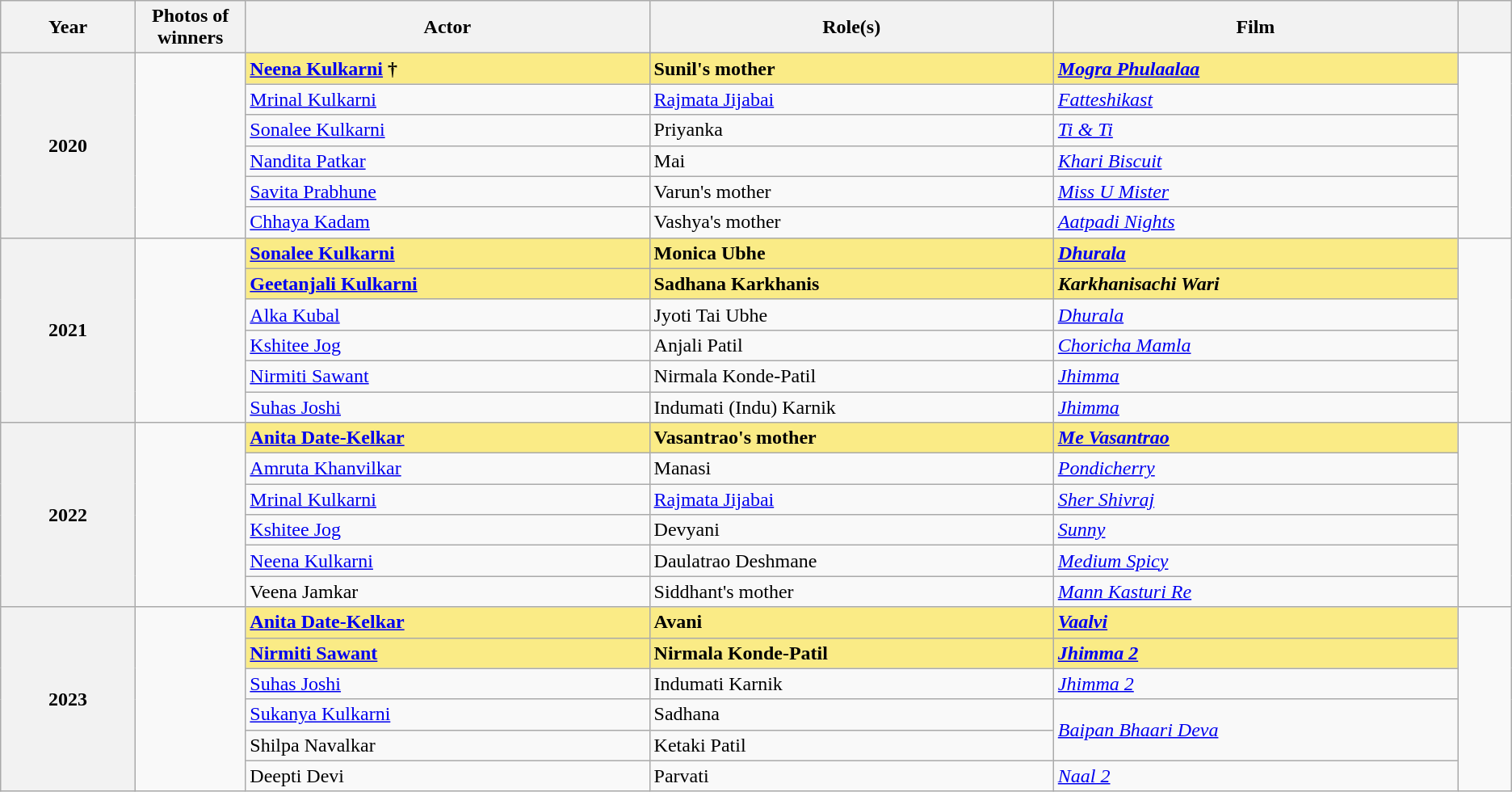<table class="wikitable sortable" style="text-align:left;">
<tr>
<th scope="col" style="width:5%; text-align:center;">Year</th>
<th scope="col" style="width:3%;text-align:center;">Photos of winners</th>
<th scope="col" style="width:15%;text-align:center;">Actor</th>
<th scope="col" style="width:15%;text-align:center;">Role(s)</th>
<th scope="col" style="width:15%;text-align:center;">Film</th>
<th scope="col" style="width:2%;" class="unsortable"></th>
</tr>
<tr>
<th rowspan="6" scope="row" style="text-align:center">2020</th>
<td rowspan="6" style="text-align:center"></td>
<td style="background:#FAEB86;"><strong><a href='#'>Neena Kulkarni</a> †</strong></td>
<td style="background:#FAEB86;"><strong> Sunil's mother</strong></td>
<td style="background:#FAEB86;"><strong><em><a href='#'>Mogra Phulaalaa</a></em></strong></td>
<td rowspan="6"></td>
</tr>
<tr>
<td><a href='#'>Mrinal Kulkarni</a></td>
<td><a href='#'>Rajmata Jijabai</a></td>
<td><em><a href='#'>Fatteshikast</a></em></td>
</tr>
<tr>
<td><a href='#'>Sonalee Kulkarni</a></td>
<td>Priyanka</td>
<td><em><a href='#'>Ti & Ti</a></em></td>
</tr>
<tr>
<td><a href='#'>Nandita Patkar</a></td>
<td>Mai</td>
<td><em><a href='#'>Khari Biscuit</a></em></td>
</tr>
<tr>
<td><a href='#'>Savita Prabhune</a></td>
<td>Varun's mother</td>
<td><em><a href='#'>Miss U Mister</a></em></td>
</tr>
<tr>
<td><a href='#'>Chhaya Kadam</a></td>
<td>Vashya's mother</td>
<td><em><a href='#'>Aatpadi Nights</a></em></td>
</tr>
<tr>
<th scope="row" rowspan=6 style="text-align:center">2021</th>
<td rowspan=6 style="text-align:center"></td>
<td style="background:#FAEB86;"><strong><a href='#'>Sonalee Kulkarni</a></strong> </td>
<td style="background:#FAEB86;"><strong>Monica Ubhe</strong></td>
<td style="background:#FAEB86;"><strong><em><a href='#'>Dhurala</a></em></strong></td>
<td rowspan=6></td>
</tr>
<tr>
<td style="background:#FAEB86;"><strong><a href='#'>Geetanjali Kulkarni</a></strong> </td>
<td style="background:#FAEB86;"><strong>Sadhana Karkhanis</strong></td>
<td style="background:#FAEB86;"><strong><em>Karkhanisachi Wari</em></strong></td>
</tr>
<tr>
<td><a href='#'>Alka Kubal</a></td>
<td>Jyoti Tai Ubhe</td>
<td><em><a href='#'>Dhurala</a></em></td>
</tr>
<tr>
<td><a href='#'>Kshitee Jog</a></td>
<td>Anjali Patil</td>
<td><em><a href='#'>Choricha Mamla</a></em></td>
</tr>
<tr>
<td><a href='#'>Nirmiti Sawant</a></td>
<td>Nirmala Konde-Patil</td>
<td><em><a href='#'>Jhimma</a></em></td>
</tr>
<tr>
<td><a href='#'>Suhas Joshi</a></td>
<td>Indumati (Indu) Karnik</td>
<td><em><a href='#'>Jhimma</a></em></td>
</tr>
<tr>
<th scope="row" rowspan=6 style="text-align:center">2022</th>
<td rowspan=6 style="text-align:center"></td>
<td style="background:#FAEB86;"><strong><a href='#'>Anita Date-Kelkar</a></strong> </td>
<td style="background:#FAEB86;"><strong>Vasantrao's mother</strong></td>
<td style="background:#FAEB86;"><strong><em><a href='#'>Me Vasantrao</a></em></strong></td>
<td rowspan=6></td>
</tr>
<tr>
<td><a href='#'>Amruta Khanvilkar</a></td>
<td>Manasi</td>
<td><em><a href='#'>Pondicherry</a></em></td>
</tr>
<tr>
<td><a href='#'>Mrinal Kulkarni</a></td>
<td><a href='#'>Rajmata Jijabai</a></td>
<td><em><a href='#'>Sher Shivraj</a></em></td>
</tr>
<tr>
<td><a href='#'>Kshitee Jog</a></td>
<td>Devyani</td>
<td><em><a href='#'>Sunny</a></em></td>
</tr>
<tr>
<td><a href='#'>Neena Kulkarni</a></td>
<td>Daulatrao Deshmane</td>
<td><em><a href='#'>Medium Spicy</a></em></td>
</tr>
<tr>
<td>Veena Jamkar</td>
<td>Siddhant's mother</td>
<td><em><a href='#'>Mann Kasturi Re</a></em></td>
</tr>
<tr>
<th scope="row" rowspan=6 style="text-align:center">2023</th>
<td rowspan=6 style="text-align:center"><br></td>
<td style="background:#FAEB86;"><strong><a href='#'>Anita Date-Kelkar</a></strong> </td>
<td style="background:#FAEB86;"><strong>Avani</strong></td>
<td style="background:#FAEB86;"><strong><em><a href='#'>Vaalvi</a></em></strong></td>
<td rowspan=6></td>
</tr>
<tr>
<td style="background:#FAEB86;"><strong><a href='#'>Nirmiti Sawant</a></strong> </td>
<td style="background:#FAEB86;"><strong>Nirmala Konde-Patil</strong></td>
<td style="background:#FAEB86;"><strong><em><a href='#'>Jhimma 2</a></em></strong></td>
</tr>
<tr>
<td><a href='#'>Suhas Joshi</a></td>
<td>Indumati Karnik</td>
<td><em><a href='#'>Jhimma 2</a></em></td>
</tr>
<tr>
<td><a href='#'>Sukanya Kulkarni</a></td>
<td>Sadhana</td>
<td rowspan="2"><em><a href='#'>Baipan Bhaari Deva</a></em></td>
</tr>
<tr>
<td>Shilpa Navalkar</td>
<td>Ketaki Patil</td>
</tr>
<tr>
<td>Deepti Devi</td>
<td>Parvati</td>
<td><em><a href='#'>Naal 2</a></em></td>
</tr>
</table>
